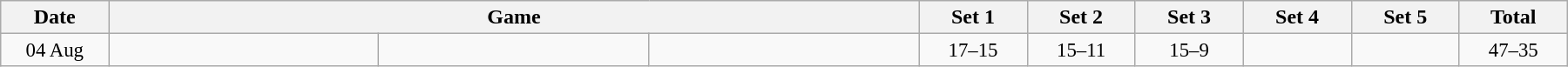<table width=1200 class="wikitable">
<tr>
<th width=6%>Date</th>
<th width=45% colspan=3>Game</th>
<th width=6%>Set 1</th>
<th width=6%>Set 2</th>
<th width=6%>Set 3</th>
<th width=6%>Set 4</th>
<th width=6%>Set 5</th>
<th width=6%>Total</th>
</tr>
<tr style=font-size:95%>
<td align=center>04 Aug</td>
<td align=center><strong></strong></td>
<td></td>
<td></td>
<td align=center>17–15</td>
<td align=center>15–11</td>
<td align=center>15–9</td>
<td align=center></td>
<td align=center></td>
<td align=center>47–35</td>
</tr>
</table>
